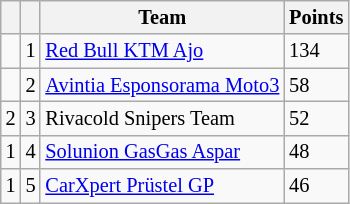<table class="wikitable" style="font-size: 85%;">
<tr>
<th></th>
<th></th>
<th>Team</th>
<th>Points</th>
</tr>
<tr>
<td></td>
<td align=center>1</td>
<td> <a href='#'>Red Bull KTM Ajo</a></td>
<td align=left>134</td>
</tr>
<tr>
<td></td>
<td align=center>2</td>
<td> <a href='#'>Avintia Esponsorama Moto3</a></td>
<td align=left>58</td>
</tr>
<tr>
<td> 2</td>
<td align=center>3</td>
<td> Rivacold Snipers Team</td>
<td align=left>52</td>
</tr>
<tr>
<td> 1</td>
<td align=center>4</td>
<td> <a href='#'>Solunion GasGas Aspar</a></td>
<td align=left>48</td>
</tr>
<tr>
<td> 1</td>
<td align=center>5</td>
<td> <a href='#'>CarXpert Prüstel GP</a></td>
<td align=left>46</td>
</tr>
</table>
